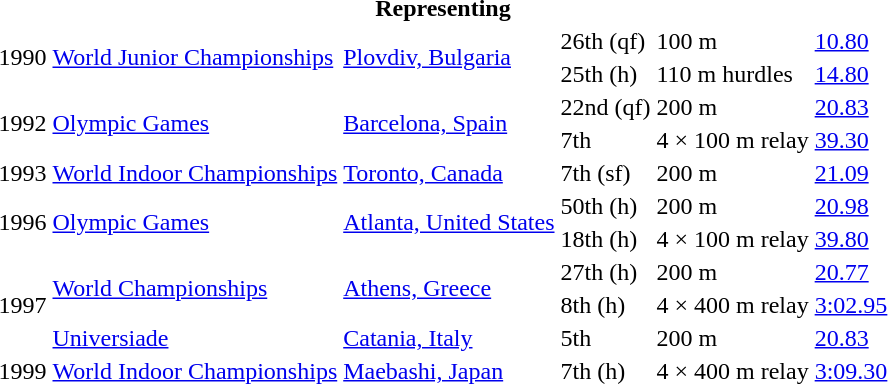<table>
<tr>
<th colspan="6">Representing </th>
</tr>
<tr>
<td rowspan=2>1990</td>
<td rowspan=2><a href='#'>World Junior Championships</a></td>
<td rowspan=2><a href='#'>Plovdiv, Bulgaria</a></td>
<td>26th (qf)</td>
<td>100 m</td>
<td><a href='#'>10.80</a></td>
</tr>
<tr>
<td>25th (h)</td>
<td>110 m hurdles</td>
<td><a href='#'>14.80</a></td>
</tr>
<tr>
<td rowspan=2>1992</td>
<td rowspan=2><a href='#'>Olympic Games</a></td>
<td rowspan=2><a href='#'>Barcelona, Spain</a></td>
<td>22nd (qf)</td>
<td>200 m</td>
<td><a href='#'>20.83</a></td>
</tr>
<tr>
<td>7th</td>
<td>4 × 100 m relay</td>
<td><a href='#'>39.30</a></td>
</tr>
<tr>
<td>1993</td>
<td><a href='#'>World Indoor Championships</a></td>
<td><a href='#'>Toronto, Canada</a></td>
<td>7th (sf)</td>
<td>200 m</td>
<td><a href='#'>21.09</a></td>
</tr>
<tr>
<td rowspan=2>1996</td>
<td rowspan=2><a href='#'>Olympic Games</a></td>
<td rowspan=2><a href='#'>Atlanta, United States</a></td>
<td>50th (h)</td>
<td>200 m</td>
<td><a href='#'>20.98</a></td>
</tr>
<tr>
<td>18th (h)</td>
<td>4 × 100 m relay</td>
<td><a href='#'>39.80</a></td>
</tr>
<tr>
<td rowspan=3>1997</td>
<td rowspan=2><a href='#'>World Championships</a></td>
<td rowspan=2><a href='#'>Athens, Greece</a></td>
<td>27th (h)</td>
<td>200 m</td>
<td><a href='#'>20.77</a></td>
</tr>
<tr>
<td>8th (h)</td>
<td>4 × 400 m relay</td>
<td><a href='#'>3:02.95</a></td>
</tr>
<tr>
<td><a href='#'>Universiade</a></td>
<td><a href='#'>Catania, Italy</a></td>
<td>5th</td>
<td>200 m</td>
<td><a href='#'>20.83</a></td>
</tr>
<tr>
<td>1999</td>
<td><a href='#'>World Indoor Championships</a></td>
<td><a href='#'>Maebashi, Japan</a></td>
<td>7th (h)</td>
<td>4 × 400 m relay</td>
<td><a href='#'>3:09.30</a></td>
</tr>
</table>
